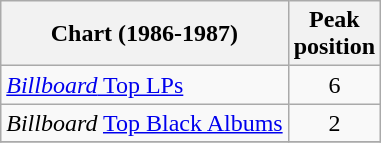<table class="wikitable">
<tr>
<th>Chart (1986-1987)</th>
<th>Peak<br>position</th>
</tr>
<tr>
<td><a href='#'><em>Billboard</em> Top LPs</a></td>
<td align=center>6</td>
</tr>
<tr>
<td><em>Billboard</em> <a href='#'>Top Black Albums</a></td>
<td align=center>2</td>
</tr>
<tr>
</tr>
</table>
